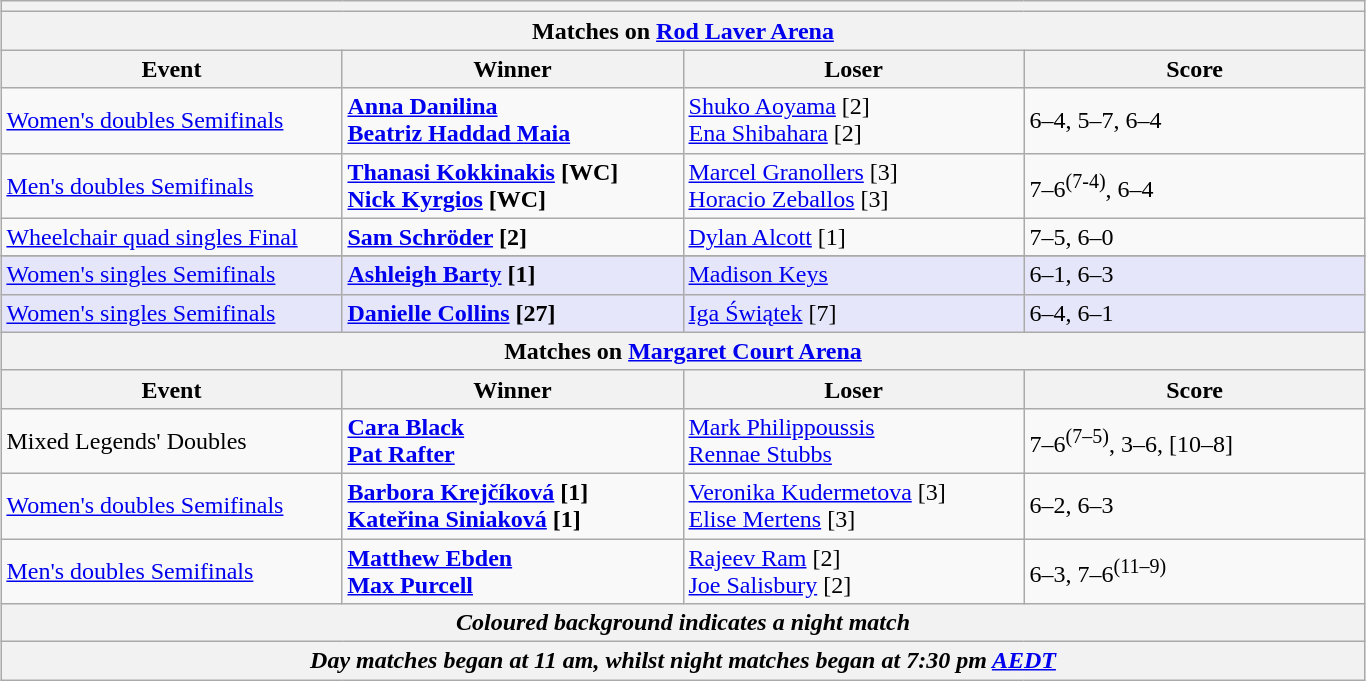<table class="wikitable collapsible uncollapsed" style="margin:auto;">
<tr>
<th colspan=4></th>
</tr>
<tr>
<th colspan=4><strong>Matches on <a href='#'>Rod Laver Arena</a></strong></th>
</tr>
<tr>
<th style="width:220px;">Event</th>
<th style="width:220px;">Winner</th>
<th style="width:220px;">Loser</th>
<th style="width:220px;">Score</th>
</tr>
<tr>
<td><a href='#'>Women's doubles Semifinals</a></td>
<td><strong> <a href='#'>Anna Danilina</a> <br>  <a href='#'>Beatriz Haddad Maia</a></strong></td>
<td> <a href='#'>Shuko Aoyama</a> [2]<br>  <a href='#'>Ena Shibahara</a> [2]</td>
<td>6–4, 5–7, 6–4</td>
</tr>
<tr>
<td><a href='#'>Men's doubles Semifinals</a></td>
<td><strong> <a href='#'>Thanasi Kokkinakis</a> [WC]<br>  <a href='#'>Nick Kyrgios</a> [WC]</strong></td>
<td> <a href='#'>Marcel Granollers</a> [3]<br>  <a href='#'>Horacio Zeballos</a> [3]</td>
<td>7–6<sup>(7-4)</sup>, 6–4</td>
</tr>
<tr>
<td><a href='#'>Wheelchair quad singles Final</a></td>
<td><strong> <a href='#'>Sam Schröder</a> [2]</strong></td>
<td> <a href='#'>Dylan Alcott</a> [1]</td>
<td>7–5, 6–0</td>
</tr>
<tr>
</tr>
<tr bgcolor=lavender>
<td><a href='#'>Women's singles Semifinals</a></td>
<td><strong> <a href='#'>Ashleigh Barty</a> [1]</strong></td>
<td> <a href='#'>Madison Keys</a></td>
<td>6–1, 6–3</td>
</tr>
<tr bgcolor=lavender>
<td><a href='#'>Women's singles Semifinals</a></td>
<td><strong> <a href='#'>Danielle Collins</a> [27]</strong></td>
<td> <a href='#'>Iga Świątek</a> [7]</td>
<td>6–4, 6–1</td>
</tr>
<tr>
<th colspan=4><strong>Matches on <a href='#'>Margaret Court Arena</a></strong></th>
</tr>
<tr>
<th style="width:220px;">Event</th>
<th style="width:220px;">Winner</th>
<th style="width:220px;">Loser</th>
<th style="width:220px;">Score</th>
</tr>
<tr>
<td>Mixed Legends' Doubles</td>
<td><strong> <a href='#'>Cara Black</a> <br>  <a href='#'>Pat Rafter</a></strong></td>
<td> <a href='#'>Mark Philippoussis</a> <br>  <a href='#'>Rennae Stubbs</a></td>
<td>7–6<sup>(7–5)</sup>, 3–6, [10–8]</td>
</tr>
<tr>
<td><a href='#'>Women's doubles Semifinals</a></td>
<td><strong> <a href='#'>Barbora Krejčíková</a> [1]<br>  <a href='#'>Kateřina Siniaková</a> [1]</strong></td>
<td> <a href='#'>Veronika Kudermetova</a> [3]<br>  <a href='#'>Elise Mertens</a> [3]</td>
<td>6–2, 6–3</td>
</tr>
<tr>
<td><a href='#'>Men's doubles Semifinals</a></td>
<td><strong> <a href='#'>Matthew Ebden</a> <br>  <a href='#'>Max Purcell</a></strong></td>
<td> <a href='#'>Rajeev Ram</a> [2]<br>  <a href='#'>Joe Salisbury</a> [2]</td>
<td>6–3, 7–6<sup>(11–9)</sup></td>
</tr>
<tr>
<th colspan=4><em>Coloured background indicates a night match</em></th>
</tr>
<tr>
<th colspan=4><em>Day matches began at 11 am, whilst night matches began at 7:30 pm <a href='#'>AEDT</a></em></th>
</tr>
</table>
